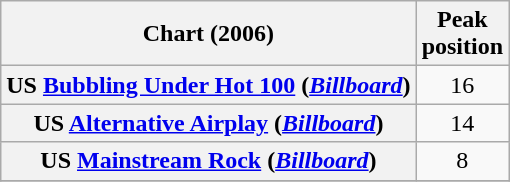<table class="wikitable sortable plainrowheaders" style="text-align:center">
<tr>
<th scope="col">Chart (2006)</th>
<th scope="col">Peak<br>position</th>
</tr>
<tr>
<th scope="row">US <a href='#'>Bubbling Under Hot 100</a> (<em><a href='#'>Billboard</a></em>)</th>
<td>16</td>
</tr>
<tr>
<th scope="row">US <a href='#'>Alternative Airplay</a> (<em><a href='#'>Billboard</a></em>)</th>
<td>14</td>
</tr>
<tr>
<th scope="row">US <a href='#'>Mainstream Rock</a> (<em><a href='#'>Billboard</a></em>)</th>
<td>8</td>
</tr>
<tr>
</tr>
</table>
